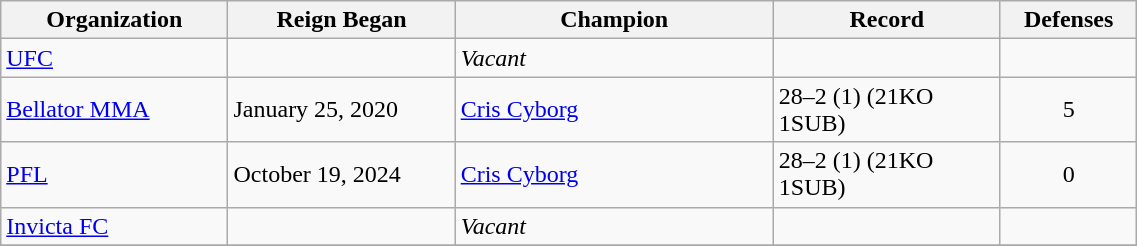<table class="wikitable" style="width:60%;">
<tr>
<th style="width:20%;">Organization</th>
<th style="width:20%;">Reign Began</th>
<th style="width:28%;">Champion</th>
<th style="width:20%;">Record</th>
<th style="width:12%;">Defenses</th>
</tr>
<tr>
<td><a href='#'>UFC</a></td>
<td></td>
<td> <em>Vacant</em></td>
<td></td>
<td></td>
</tr>
<tr>
<td><a href='#'>Bellator MMA</a></td>
<td>January 25, 2020</td>
<td> <a href='#'>Cris Cyborg</a></td>
<td>28–2 (1) (21KO 1SUB)</td>
<td align=center>5</td>
</tr>
<tr>
<td><a href='#'>PFL</a></td>
<td>October 19, 2024</td>
<td> <a href='#'>Cris Cyborg</a></td>
<td>28–2 (1) (21KO 1SUB)</td>
<td align=center>0</td>
</tr>
<tr>
<td><a href='#'>Invicta FC</a></td>
<td></td>
<td> <em>Vacant</em></td>
<td></td>
<td align=center></td>
</tr>
<tr>
</tr>
</table>
